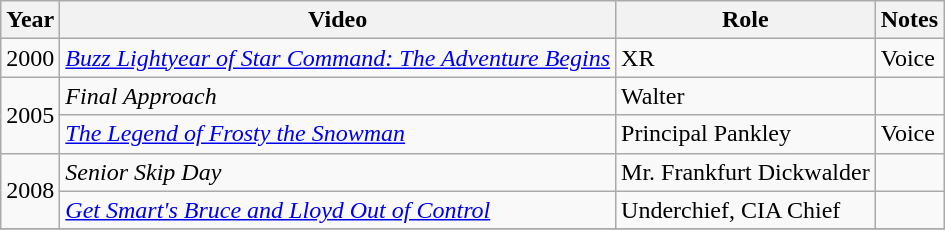<table class="wikitable sortable">
<tr>
<th>Year</th>
<th>Video</th>
<th>Role</th>
<th>Notes</th>
</tr>
<tr>
<td>2000</td>
<td><em><a href='#'>Buzz Lightyear of Star Command: The Adventure Begins</a></em></td>
<td>XR</td>
<td>Voice</td>
</tr>
<tr>
<td rowspan="2">2005</td>
<td><em>Final Approach</em></td>
<td>Walter</td>
<td></td>
</tr>
<tr>
<td><em><a href='#'>The Legend of Frosty the Snowman</a></em></td>
<td>Principal Pankley</td>
<td>Voice</td>
</tr>
<tr>
<td rowspan="2">2008</td>
<td><em>Senior Skip Day</em></td>
<td>Mr. Frankfurt Dickwalder</td>
<td></td>
</tr>
<tr>
<td><em><a href='#'>Get Smart's Bruce and Lloyd Out of Control</a></em></td>
<td>Underchief, CIA Chief</td>
<td></td>
</tr>
<tr>
</tr>
</table>
